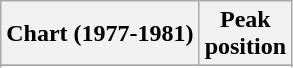<table class="wikitable sortable plainrowheaders">
<tr>
<th scope="col">Chart (1977-1981)</th>
<th scope="col">Peak<br>position</th>
</tr>
<tr>
</tr>
<tr>
</tr>
<tr>
</tr>
<tr>
</tr>
<tr>
</tr>
<tr>
</tr>
<tr>
</tr>
<tr>
</tr>
</table>
